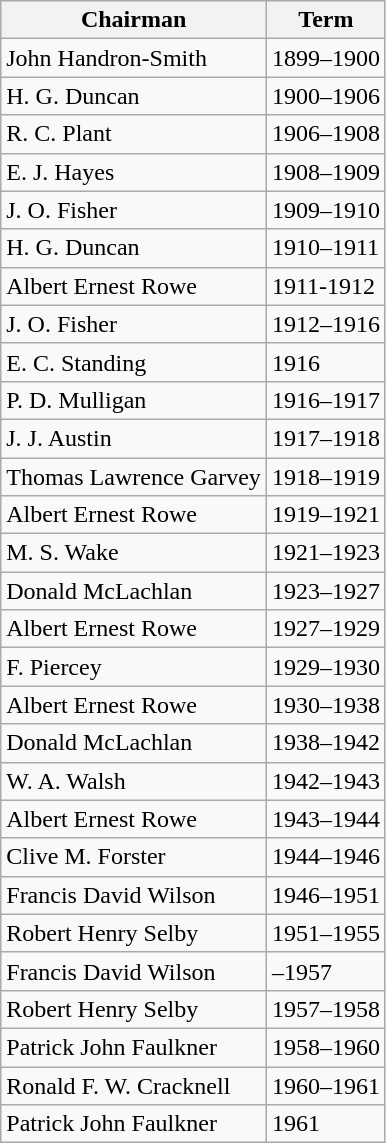<table class="wikitable">
<tr>
<th>Chairman</th>
<th>Term</th>
</tr>
<tr>
<td>John Handron-Smith</td>
<td>1899–1900</td>
</tr>
<tr>
<td>H. G. Duncan</td>
<td>1900–1906</td>
</tr>
<tr>
<td>R. C. Plant</td>
<td>1906–1908</td>
</tr>
<tr>
<td>E. J. Hayes</td>
<td>1908–1909</td>
</tr>
<tr>
<td>J. O. Fisher</td>
<td>1909–1910</td>
</tr>
<tr>
<td>H. G. Duncan</td>
<td>1910–1911</td>
</tr>
<tr>
<td>Albert Ernest Rowe</td>
<td>1911-1912</td>
</tr>
<tr>
<td>J. O. Fisher</td>
<td>1912–1916</td>
</tr>
<tr>
<td>E. C. Standing</td>
<td>1916</td>
</tr>
<tr>
<td>P. D. Mulligan</td>
<td>1916–1917</td>
</tr>
<tr>
<td>J. J. Austin</td>
<td>1917–1918</td>
</tr>
<tr>
<td>Thomas Lawrence Garvey</td>
<td>1918–1919</td>
</tr>
<tr>
<td>Albert Ernest Rowe</td>
<td>1919–1921</td>
</tr>
<tr>
<td>M. S. Wake</td>
<td>1921–1923</td>
</tr>
<tr>
<td>Donald McLachlan</td>
<td>1923–1927</td>
</tr>
<tr>
<td>Albert Ernest Rowe</td>
<td>1927–1929</td>
</tr>
<tr>
<td>F. Piercey</td>
<td>1929–1930</td>
</tr>
<tr>
<td>Albert Ernest Rowe</td>
<td>1930–1938</td>
</tr>
<tr>
<td>Donald McLachlan</td>
<td>1938–1942</td>
</tr>
<tr>
<td>W. A. Walsh</td>
<td>1942–1943</td>
</tr>
<tr>
<td>Albert Ernest Rowe</td>
<td>1943–1944</td>
</tr>
<tr>
<td>Clive M. Forster</td>
<td>1944–1946</td>
</tr>
<tr>
<td>Francis David Wilson</td>
<td>1946–1951</td>
</tr>
<tr>
<td>Robert Henry Selby</td>
<td>1951–1955</td>
</tr>
<tr>
<td>Francis David Wilson</td>
<td>–1957</td>
</tr>
<tr>
<td>Robert Henry Selby</td>
<td>1957–1958</td>
</tr>
<tr>
<td>Patrick John Faulkner</td>
<td>1958–1960</td>
</tr>
<tr>
<td>Ronald F. W. Cracknell</td>
<td>1960–1961</td>
</tr>
<tr>
<td>Patrick John Faulkner</td>
<td>1961</td>
</tr>
</table>
